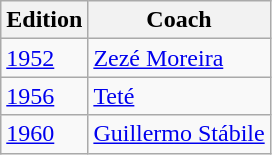<table class="wikitable sortable">
<tr>
<th>Edition</th>
<th>Coach</th>
</tr>
<tr>
<td><a href='#'>1952</a></td>
<td> <a href='#'>Zezé Moreira</a></td>
</tr>
<tr>
<td><a href='#'>1956</a></td>
<td> <a href='#'>Teté</a></td>
</tr>
<tr>
<td><a href='#'>1960</a></td>
<td> <a href='#'>Guillermo Stábile</a></td>
</tr>
</table>
